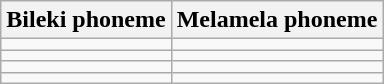<table class="wikitable">
<tr>
<th>Bileki phoneme</th>
<th>Melamela phoneme</th>
</tr>
<tr>
<td></td>
<td></td>
</tr>
<tr>
<td></td>
<td></td>
</tr>
<tr>
<td></td>
<td></td>
</tr>
<tr>
<td></td>
<td></td>
</tr>
</table>
